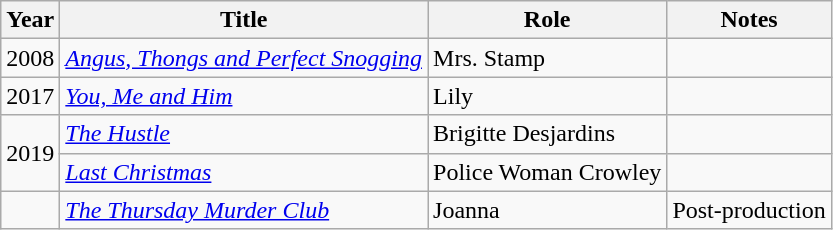<table class="wikitable sortable">
<tr>
<th>Year</th>
<th>Title</th>
<th>Role</th>
<th class="unsortable">Notes</th>
</tr>
<tr>
<td>2008</td>
<td><em><a href='#'>Angus, Thongs and Perfect Snogging</a></em></td>
<td>Mrs. Stamp</td>
<td></td>
</tr>
<tr>
<td>2017</td>
<td><em><a href='#'>You, Me and Him</a></em></td>
<td>Lily</td>
<td></td>
</tr>
<tr>
<td rowspan="2">2019</td>
<td><em><a href='#'>The Hustle</a></em></td>
<td>Brigitte Desjardins</td>
<td></td>
</tr>
<tr>
<td><em><a href='#'>Last Christmas</a></em></td>
<td>Police Woman Crowley</td>
<td></td>
</tr>
<tr>
<td></td>
<td><em><a href='#'>The Thursday Murder Club</a></em></td>
<td>Joanna</td>
<td>Post-production</td>
</tr>
</table>
